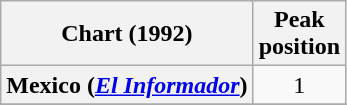<table class="wikitable plainrowheaders" style="text-align:center">
<tr>
<th>Chart (1992)</th>
<th>Peak<br>position</th>
</tr>
<tr>
<th scope="row">Mexico (<em><a href='#'>El Informador</a></em>)</th>
<td>1</td>
</tr>
<tr>
</tr>
<tr>
</tr>
</table>
